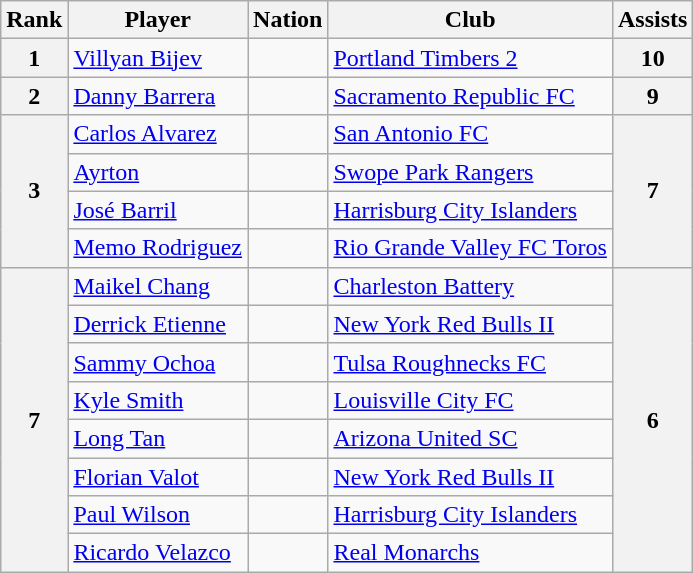<table class="wikitable">
<tr>
<th>Rank</th>
<th>Player</th>
<th>Nation</th>
<th>Club</th>
<th>Assists</th>
</tr>
<tr>
<th>1</th>
<td><a href='#'>Villyan Bijev</a></td>
<td></td>
<td><a href='#'>Portland Timbers 2</a></td>
<th>10</th>
</tr>
<tr>
<th>2</th>
<td><a href='#'>Danny Barrera</a></td>
<td></td>
<td><a href='#'>Sacramento Republic FC</a></td>
<th>9</th>
</tr>
<tr>
<th rowspan=4>3</th>
<td><a href='#'>Carlos Alvarez</a></td>
<td></td>
<td><a href='#'>San Antonio FC</a></td>
<th rowspan=4>7</th>
</tr>
<tr>
<td><a href='#'>Ayrton</a></td>
<td></td>
<td><a href='#'>Swope Park Rangers</a></td>
</tr>
<tr>
<td><a href='#'>José Barril</a></td>
<td></td>
<td><a href='#'>Harrisburg City Islanders</a></td>
</tr>
<tr>
<td><a href='#'>Memo Rodriguez</a></td>
<td></td>
<td><a href='#'>Rio Grande Valley FC Toros</a></td>
</tr>
<tr>
<th rowspan=8>7</th>
<td><a href='#'>Maikel Chang</a></td>
<td></td>
<td><a href='#'>Charleston Battery</a></td>
<th rowspan=8>6</th>
</tr>
<tr>
<td><a href='#'>Derrick Etienne</a></td>
<td></td>
<td><a href='#'>New York Red Bulls II</a></td>
</tr>
<tr>
<td><a href='#'>Sammy Ochoa</a></td>
<td></td>
<td><a href='#'>Tulsa Roughnecks FC</a></td>
</tr>
<tr>
<td><a href='#'>Kyle Smith</a></td>
<td></td>
<td><a href='#'>Louisville City FC</a></td>
</tr>
<tr>
<td><a href='#'>Long Tan</a></td>
<td></td>
<td><a href='#'>Arizona United SC</a></td>
</tr>
<tr>
<td><a href='#'>Florian Valot</a></td>
<td></td>
<td><a href='#'>New York Red Bulls II</a></td>
</tr>
<tr>
<td><a href='#'>Paul Wilson</a></td>
<td></td>
<td><a href='#'>Harrisburg City Islanders</a></td>
</tr>
<tr>
<td><a href='#'>Ricardo Velazco</a></td>
<td></td>
<td><a href='#'>Real Monarchs</a></td>
</tr>
</table>
